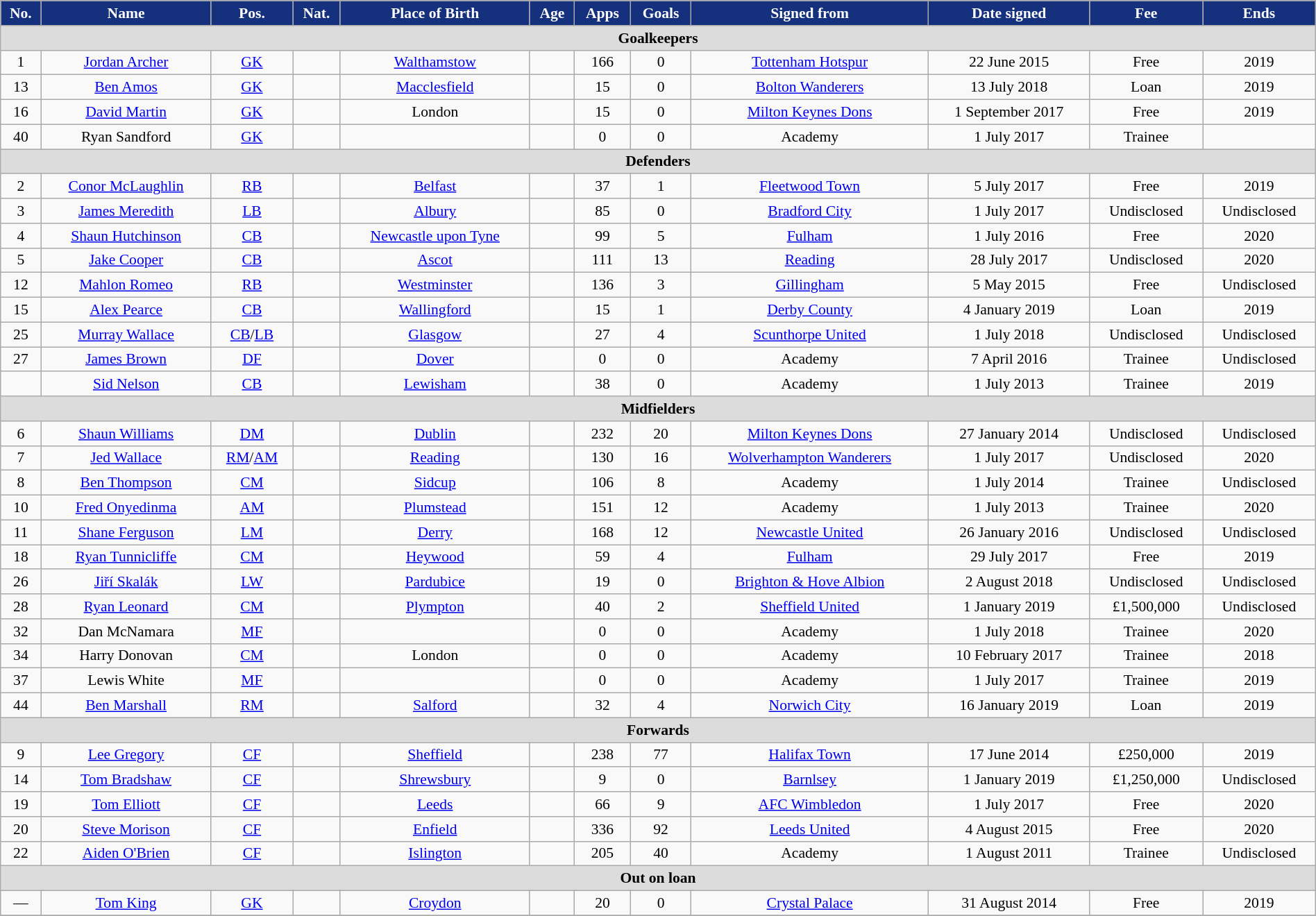<table class="wikitable" style="text-align:center; font-size:90%; width:100%;">
<tr>
<th style="background:#15317E; color:white; text-align:center;">No.</th>
<th style="background:#15317E; color:white; text-align:center;">Name</th>
<th style="background:#15317E; color:white; text-align:center;">Pos.</th>
<th style="background:#15317E; color:white; text-align:center;">Nat.</th>
<th style="background:#15317E; color:white; text-align:center;">Place of Birth</th>
<th style="background:#15317E; color:white; text-align:center;">Age</th>
<th style="background:#15317E; color:white; text-align:center;">Apps</th>
<th style="background:#15317E; color:white; text-align:center;">Goals</th>
<th style="background:#15317E; color:white; text-align:center;">Signed from</th>
<th style="background:#15317E; color:white; text-align:center;">Date signed</th>
<th style="background:#15317E; color:white; text-align:center;">Fee</th>
<th style="background:#15317E; color:white; text-align:center;">Ends</th>
</tr>
<tr>
<th colspan="14" style="background:#dcdcdc; text-align:center;">Goalkeepers</th>
</tr>
<tr>
<td>1</td>
<td><a href='#'>Jordan Archer</a></td>
<td><a href='#'>GK</a></td>
<td></td>
<td><a href='#'>Walthamstow</a></td>
<td></td>
<td>166</td>
<td>0</td>
<td><a href='#'>Tottenham Hotspur</a></td>
<td>22 June 2015</td>
<td>Free</td>
<td>2019</td>
</tr>
<tr>
<td>13</td>
<td><a href='#'>Ben Amos</a></td>
<td><a href='#'>GK</a></td>
<td></td>
<td><a href='#'>Macclesfield</a></td>
<td></td>
<td>15</td>
<td>0</td>
<td><a href='#'>Bolton Wanderers</a></td>
<td>13 July 2018</td>
<td>Loan</td>
<td>2019</td>
</tr>
<tr>
<td>16</td>
<td><a href='#'>David Martin</a></td>
<td><a href='#'>GK</a></td>
<td></td>
<td>London</td>
<td></td>
<td>15</td>
<td>0</td>
<td><a href='#'>Milton Keynes Dons</a></td>
<td>1 September 2017</td>
<td>Free</td>
<td>2019</td>
</tr>
<tr>
<td>40</td>
<td>Ryan Sandford</td>
<td><a href='#'>GK</a></td>
<td></td>
<td></td>
<td></td>
<td>0</td>
<td>0</td>
<td>Academy</td>
<td>1 July 2017</td>
<td>Trainee</td>
<td></td>
</tr>
<tr>
<th colspan="14" style="background:#dcdcdc; text-align:center;">Defenders</th>
</tr>
<tr>
<td>2</td>
<td><a href='#'>Conor McLaughlin</a></td>
<td><a href='#'>RB</a></td>
<td></td>
<td><a href='#'>Belfast</a></td>
<td></td>
<td>37</td>
<td>1</td>
<td><a href='#'>Fleetwood Town</a></td>
<td>5 July 2017</td>
<td>Free</td>
<td>2019</td>
</tr>
<tr>
<td>3</td>
<td><a href='#'>James Meredith</a></td>
<td><a href='#'>LB</a></td>
<td></td>
<td><a href='#'>Albury</a></td>
<td></td>
<td>85</td>
<td>0</td>
<td><a href='#'>Bradford City</a></td>
<td>1 July 2017</td>
<td>Undisclosed</td>
<td>Undisclosed</td>
</tr>
<tr>
<td>4</td>
<td><a href='#'>Shaun Hutchinson</a></td>
<td><a href='#'>CB</a></td>
<td></td>
<td><a href='#'>Newcastle upon Tyne</a></td>
<td></td>
<td>99</td>
<td>5</td>
<td><a href='#'>Fulham</a></td>
<td>1 July 2016</td>
<td>Free</td>
<td>2020</td>
</tr>
<tr>
<td>5</td>
<td><a href='#'>Jake Cooper</a></td>
<td><a href='#'>CB</a></td>
<td></td>
<td><a href='#'>Ascot</a></td>
<td></td>
<td>111</td>
<td>13</td>
<td><a href='#'>Reading</a></td>
<td>28 July 2017</td>
<td>Undisclosed</td>
<td>2020</td>
</tr>
<tr>
<td>12</td>
<td><a href='#'>Mahlon Romeo</a></td>
<td><a href='#'>RB</a></td>
<td></td>
<td><a href='#'>Westminster</a></td>
<td></td>
<td>136</td>
<td>3</td>
<td><a href='#'>Gillingham</a></td>
<td>5 May 2015</td>
<td>Free</td>
<td>Undisclosed</td>
</tr>
<tr>
<td>15</td>
<td><a href='#'>Alex Pearce</a></td>
<td><a href='#'>CB</a></td>
<td></td>
<td><a href='#'>Wallingford</a></td>
<td></td>
<td>15</td>
<td>1</td>
<td><a href='#'>Derby County</a></td>
<td>4 January 2019</td>
<td>Loan</td>
<td>2019</td>
</tr>
<tr>
<td>25</td>
<td><a href='#'>Murray Wallace</a></td>
<td><a href='#'>CB</a>/<a href='#'>LB</a></td>
<td></td>
<td><a href='#'>Glasgow</a></td>
<td></td>
<td>27</td>
<td>4</td>
<td><a href='#'>Scunthorpe United</a></td>
<td>1 July 2018</td>
<td>Undisclosed</td>
<td>Undisclosed</td>
</tr>
<tr>
<td>27</td>
<td><a href='#'>James Brown</a></td>
<td><a href='#'>DF</a></td>
<td></td>
<td><a href='#'>Dover</a></td>
<td></td>
<td>0</td>
<td>0</td>
<td>Academy</td>
<td>7 April 2016</td>
<td>Trainee</td>
<td>Undisclosed</td>
</tr>
<tr>
<td></td>
<td><a href='#'>Sid Nelson</a></td>
<td><a href='#'>CB</a></td>
<td></td>
<td><a href='#'>Lewisham</a></td>
<td></td>
<td>38</td>
<td>0</td>
<td>Academy</td>
<td>1 July 2013</td>
<td>Trainee</td>
<td>2019</td>
</tr>
<tr>
<th colspan="14" style="background:#dcdcdc; text-align:center;">Midfielders</th>
</tr>
<tr>
<td>6</td>
<td><a href='#'>Shaun Williams</a></td>
<td><a href='#'>DM</a></td>
<td></td>
<td><a href='#'>Dublin</a></td>
<td></td>
<td>232</td>
<td>20</td>
<td><a href='#'>Milton Keynes Dons</a></td>
<td>27 January 2014</td>
<td>Undisclosed</td>
<td>Undisclosed</td>
</tr>
<tr>
<td>7</td>
<td><a href='#'>Jed Wallace</a></td>
<td><a href='#'>RM</a>/<a href='#'>AM</a></td>
<td></td>
<td><a href='#'>Reading</a></td>
<td></td>
<td>130</td>
<td>16</td>
<td><a href='#'>Wolverhampton Wanderers</a></td>
<td>1 July 2017</td>
<td>Undisclosed</td>
<td>2020</td>
</tr>
<tr>
<td>8</td>
<td><a href='#'>Ben Thompson</a></td>
<td><a href='#'>CM</a></td>
<td></td>
<td><a href='#'>Sidcup</a></td>
<td></td>
<td>106</td>
<td>8</td>
<td>Academy</td>
<td>1 July 2014</td>
<td>Trainee</td>
<td>Undisclosed</td>
</tr>
<tr>
<td>10</td>
<td><a href='#'>Fred Onyedinma</a></td>
<td><a href='#'>AM</a></td>
<td></td>
<td><a href='#'>Plumstead</a></td>
<td></td>
<td>151</td>
<td>12</td>
<td>Academy</td>
<td>1 July 2013</td>
<td>Trainee</td>
<td>2020</td>
</tr>
<tr>
<td>11</td>
<td><a href='#'>Shane Ferguson</a></td>
<td><a href='#'>LM</a></td>
<td></td>
<td><a href='#'>Derry</a></td>
<td></td>
<td>168</td>
<td>12</td>
<td><a href='#'>Newcastle United</a></td>
<td>26 January 2016</td>
<td>Undisclosed</td>
<td>Undisclosed</td>
</tr>
<tr>
<td>18</td>
<td><a href='#'>Ryan Tunnicliffe</a></td>
<td><a href='#'>CM</a></td>
<td></td>
<td><a href='#'>Heywood</a></td>
<td></td>
<td>59</td>
<td>4</td>
<td><a href='#'>Fulham</a></td>
<td>29 July 2017</td>
<td>Free</td>
<td>2019</td>
</tr>
<tr>
<td>26</td>
<td><a href='#'>Jiří Skalák</a></td>
<td><a href='#'>LW</a></td>
<td></td>
<td><a href='#'>Pardubice</a></td>
<td></td>
<td>19</td>
<td>0</td>
<td><a href='#'>Brighton & Hove Albion</a></td>
<td>2 August 2018</td>
<td>Undisclosed</td>
<td>Undisclosed</td>
</tr>
<tr>
<td>28</td>
<td><a href='#'>Ryan Leonard</a></td>
<td><a href='#'>CM</a></td>
<td></td>
<td><a href='#'>Plympton</a></td>
<td></td>
<td>40</td>
<td>2</td>
<td><a href='#'>Sheffield United</a></td>
<td>1 January 2019</td>
<td>£1,500,000</td>
<td>Undisclosed</td>
</tr>
<tr>
<td>32</td>
<td>Dan McNamara</td>
<td><a href='#'>MF</a></td>
<td></td>
<td></td>
<td></td>
<td>0</td>
<td>0</td>
<td>Academy</td>
<td>1 July 2018</td>
<td>Trainee</td>
<td>2020</td>
</tr>
<tr>
<td>34</td>
<td>Harry Donovan</td>
<td><a href='#'>CM</a></td>
<td></td>
<td>London</td>
<td></td>
<td>0</td>
<td>0</td>
<td>Academy</td>
<td>10 February 2017</td>
<td>Trainee</td>
<td>2018</td>
</tr>
<tr>
<td>37</td>
<td>Lewis White</td>
<td><a href='#'>MF</a></td>
<td></td>
<td></td>
<td></td>
<td>0</td>
<td>0</td>
<td>Academy</td>
<td>1 July 2017</td>
<td>Trainee</td>
<td>2019</td>
</tr>
<tr>
<td>44</td>
<td><a href='#'>Ben Marshall</a></td>
<td><a href='#'>RM</a></td>
<td></td>
<td><a href='#'>Salford</a></td>
<td></td>
<td>32</td>
<td>4</td>
<td><a href='#'>Norwich City</a></td>
<td>16 January 2019</td>
<td>Loan</td>
<td>2019</td>
</tr>
<tr>
<th colspan="14" style="background:#dcdcdc; text-align:center;">Forwards</th>
</tr>
<tr>
<td>9</td>
<td><a href='#'>Lee Gregory</a></td>
<td><a href='#'>CF</a></td>
<td></td>
<td><a href='#'>Sheffield</a></td>
<td></td>
<td>238</td>
<td>77</td>
<td><a href='#'>Halifax Town</a></td>
<td>17 June 2014</td>
<td>£250,000</td>
<td>2019</td>
</tr>
<tr>
<td>14</td>
<td><a href='#'>Tom Bradshaw</a></td>
<td><a href='#'>CF</a></td>
<td></td>
<td><a href='#'>Shrewsbury</a></td>
<td></td>
<td>9</td>
<td>0</td>
<td><a href='#'>Barnlsey</a></td>
<td>1 January 2019</td>
<td>£1,250,000</td>
<td>Undisclosed</td>
</tr>
<tr>
<td>19</td>
<td><a href='#'>Tom Elliott</a></td>
<td><a href='#'>CF</a></td>
<td></td>
<td><a href='#'>Leeds</a></td>
<td></td>
<td>66</td>
<td>9</td>
<td><a href='#'>AFC Wimbledon</a></td>
<td>1 July 2017</td>
<td>Free</td>
<td>2020</td>
</tr>
<tr>
<td>20</td>
<td><a href='#'>Steve Morison</a></td>
<td><a href='#'>CF</a></td>
<td></td>
<td><a href='#'>Enfield</a></td>
<td></td>
<td>336</td>
<td>92</td>
<td><a href='#'>Leeds United</a></td>
<td>4 August 2015</td>
<td>Free</td>
<td>2020</td>
</tr>
<tr>
<td>22</td>
<td><a href='#'>Aiden O'Brien</a></td>
<td><a href='#'>CF</a></td>
<td></td>
<td><a href='#'>Islington</a></td>
<td></td>
<td>205</td>
<td>40</td>
<td>Academy</td>
<td>1 August 2011</td>
<td>Trainee</td>
<td>Undisclosed</td>
</tr>
<tr>
<th colspan="14" style="background:#dcdcdc; text-align:center;">Out on loan</th>
</tr>
<tr>
<td>—</td>
<td><a href='#'>Tom King</a></td>
<td><a href='#'>GK</a></td>
<td></td>
<td><a href='#'>Croydon</a></td>
<td></td>
<td>20</td>
<td>0</td>
<td><a href='#'>Crystal Palace</a></td>
<td>31 August 2014</td>
<td>Free</td>
<td>2019</td>
</tr>
<tr>
</tr>
</table>
